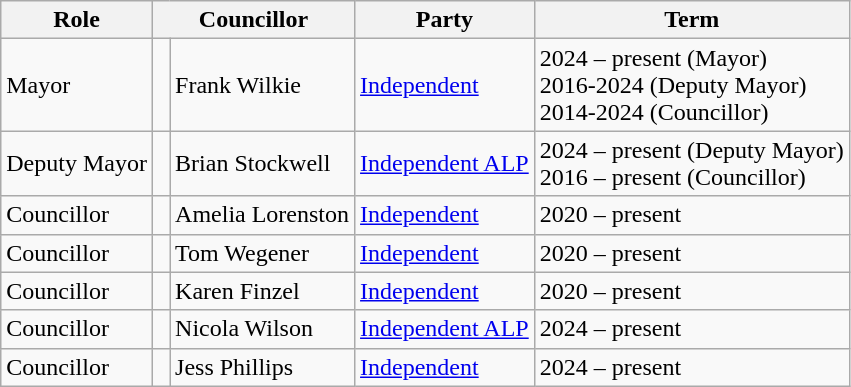<table class="wikitable">
<tr>
<th>Role</th>
<th colspan="2">Councillor</th>
<th>Party</th>
<th>Term</th>
</tr>
<tr>
<td>Mayor</td>
<td> </td>
<td>Frank Wilkie</td>
<td><a href='#'>Independent</a></td>
<td>2024 – present (Mayor)<br>2016-2024 (Deputy Mayor)<br>2014-2024 (Councillor)</td>
</tr>
<tr>
<td>Deputy Mayor</td>
<td> </td>
<td>Brian Stockwell</td>
<td><a href='#'>Independent ALP</a></td>
<td>2024 – present (Deputy Mayor)<br>2016 – present (Councillor)</td>
</tr>
<tr>
<td>Councillor</td>
<td> </td>
<td>Amelia Lorenston</td>
<td><a href='#'>Independent</a></td>
<td>2020 – present</td>
</tr>
<tr>
<td>Councillor</td>
<td> </td>
<td>Tom Wegener</td>
<td><a href='#'>Independent</a></td>
<td>2020 – present</td>
</tr>
<tr>
<td>Councillor</td>
<td> </td>
<td>Karen Finzel</td>
<td><a href='#'>Independent</a></td>
<td>2020 – present</td>
</tr>
<tr>
<td>Councillor</td>
<td> </td>
<td>Nicola Wilson</td>
<td><a href='#'>Independent ALP</a></td>
<td>2024 – present</td>
</tr>
<tr>
<td>Councillor</td>
<td> </td>
<td>Jess Phillips</td>
<td><a href='#'>Independent</a></td>
<td>2024 – present</td>
</tr>
</table>
